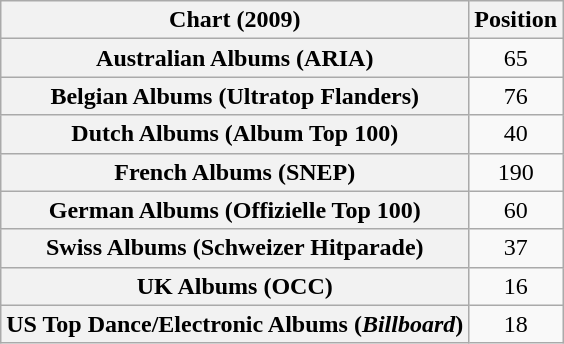<table class="wikitable sortable plainrowheaders" style="text-align:center">
<tr>
<th scope="col">Chart (2009)</th>
<th scope="col">Position</th>
</tr>
<tr>
<th scope="row">Australian Albums (ARIA)</th>
<td>65</td>
</tr>
<tr>
<th scope="row">Belgian Albums (Ultratop Flanders)</th>
<td>76</td>
</tr>
<tr>
<th scope="row">Dutch Albums (Album Top 100)</th>
<td>40</td>
</tr>
<tr>
<th scope="row">French Albums (SNEP)</th>
<td>190</td>
</tr>
<tr>
<th scope="row">German Albums (Offizielle Top 100)</th>
<td>60</td>
</tr>
<tr>
<th scope="row">Swiss Albums (Schweizer Hitparade)</th>
<td>37</td>
</tr>
<tr>
<th scope="row">UK Albums (OCC)</th>
<td>16</td>
</tr>
<tr>
<th scope="row">US Top Dance/Electronic Albums (<em>Billboard</em>)</th>
<td>18</td>
</tr>
</table>
